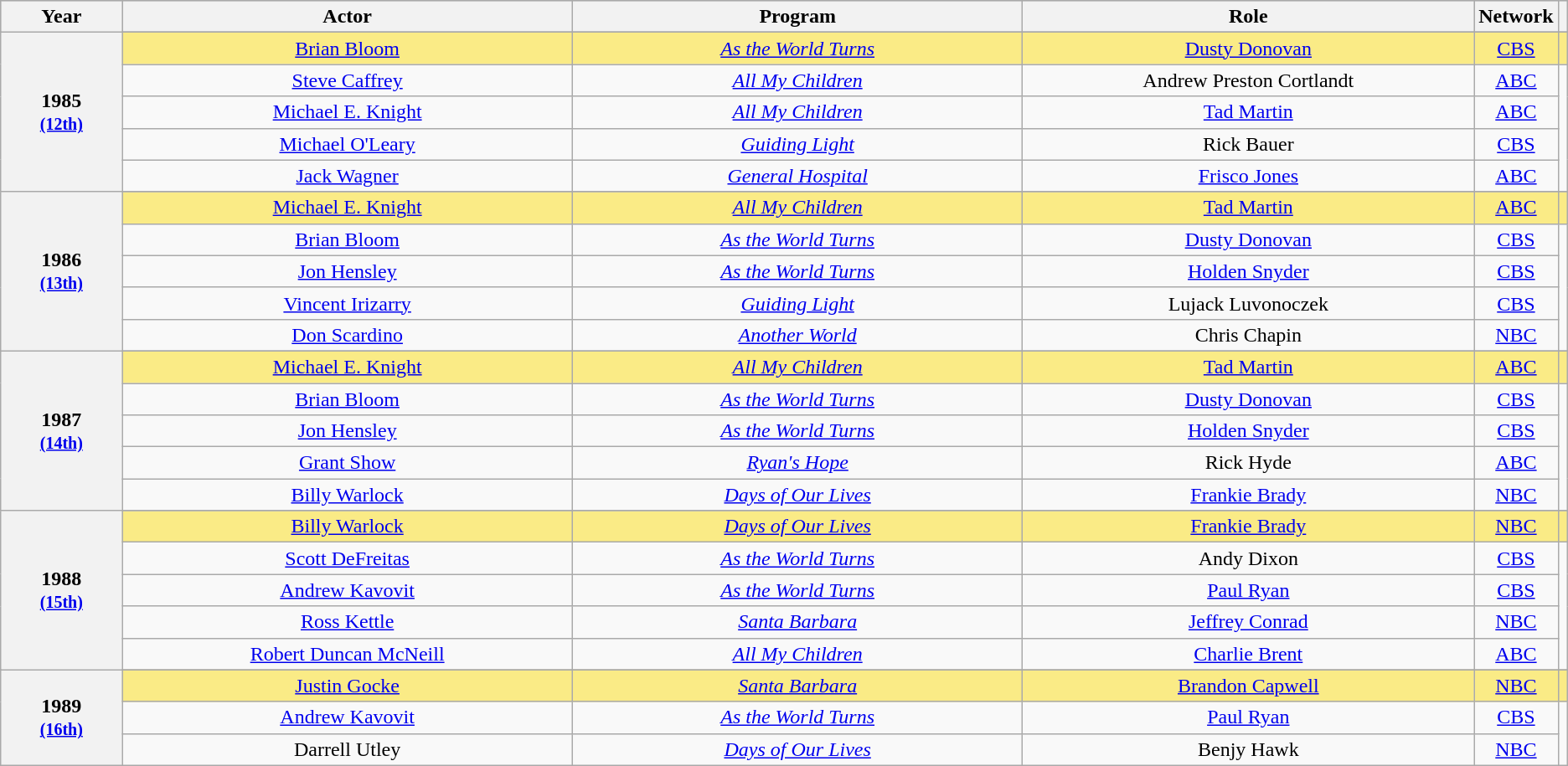<table class="wikitable" rowspan="2"  background: #f6e39c style="text-align: center">
<tr style="background:#bebebe;">
<th scope="col" style="width:8%;">Year</th>
<th scope="col" style="width:30%;">Actor</th>
<th scope="col" style="width:30%;">Program</th>
<th scope="col" style="width:30%;">Role</th>
<th scope="col" style="width:10%;">Network</th>
<th scope="col" style="width:2%;" class="unsortable"></th>
</tr>
<tr>
<th scope="row" rowspan="6">1985 <br><small><a href='#'>(12th)</a></small></th>
</tr>
<tr style="background:#FAEB86">
<td><a href='#'>Brian Bloom</a> </td>
<td><em><a href='#'>As the World Turns</a></em></td>
<td><a href='#'>Dusty Donovan</a></td>
<td><a href='#'>CBS</a></td>
<td></td>
</tr>
<tr>
<td><a href='#'>Steve Caffrey</a></td>
<td><em><a href='#'>All My Children</a></em></td>
<td>Andrew Preston Cortlandt</td>
<td><a href='#'>ABC</a></td>
<td rowspan="4"></td>
</tr>
<tr>
<td><a href='#'>Michael E. Knight</a></td>
<td><em><a href='#'>All My Children</a></em></td>
<td><a href='#'>Tad Martin</a></td>
<td><a href='#'>ABC</a></td>
</tr>
<tr>
<td><a href='#'>Michael O'Leary</a></td>
<td><em><a href='#'>Guiding Light</a></em></td>
<td>Rick Bauer</td>
<td><a href='#'>CBS</a></td>
</tr>
<tr>
<td><a href='#'>Jack Wagner</a></td>
<td><em><a href='#'>General Hospital</a></em></td>
<td><a href='#'>Frisco Jones</a></td>
<td><a href='#'>ABC</a></td>
</tr>
<tr>
<th scope="row" rowspan="6">1986 <br><small><a href='#'>(13th)</a></small></th>
</tr>
<tr style="background:#FAEB86">
<td><a href='#'>Michael E. Knight</a> </td>
<td><em><a href='#'>All My Children</a></em></td>
<td><a href='#'>Tad Martin</a></td>
<td><a href='#'>ABC</a></td>
<td></td>
</tr>
<tr>
<td><a href='#'>Brian Bloom</a></td>
<td><em><a href='#'>As the World Turns</a></em></td>
<td><a href='#'>Dusty Donovan</a></td>
<td><a href='#'>CBS</a></td>
<td rowspan="4"></td>
</tr>
<tr>
<td><a href='#'>Jon Hensley</a></td>
<td><em><a href='#'>As the World Turns</a></em></td>
<td><a href='#'>Holden Snyder</a></td>
<td><a href='#'>CBS</a></td>
</tr>
<tr>
<td><a href='#'>Vincent Irizarry</a></td>
<td><em><a href='#'>Guiding Light</a></em></td>
<td>Lujack Luvonoczek</td>
<td><a href='#'>CBS</a></td>
</tr>
<tr>
<td><a href='#'>Don Scardino</a></td>
<td><em><a href='#'>Another World</a></em></td>
<td>Chris Chapin</td>
<td><a href='#'>NBC</a></td>
</tr>
<tr>
<th scope="row" rowspan="6">1987 <br><small><a href='#'>(14th)</a></small></th>
</tr>
<tr style="background:#FAEB86">
<td><a href='#'>Michael E. Knight</a> </td>
<td><em><a href='#'>All My Children</a></em></td>
<td><a href='#'>Tad Martin</a></td>
<td><a href='#'>ABC</a></td>
<td></td>
</tr>
<tr>
<td><a href='#'>Brian Bloom</a></td>
<td><em><a href='#'>As the World Turns</a></em></td>
<td><a href='#'>Dusty Donovan</a></td>
<td><a href='#'>CBS</a></td>
<td rowspan="4"></td>
</tr>
<tr>
<td><a href='#'>Jon Hensley</a></td>
<td><em><a href='#'>As the World Turns</a></em></td>
<td><a href='#'>Holden Snyder</a></td>
<td><a href='#'>CBS</a></td>
</tr>
<tr>
<td><a href='#'>Grant Show</a></td>
<td><em><a href='#'>Ryan's Hope</a></em></td>
<td>Rick Hyde</td>
<td><a href='#'>ABC</a></td>
</tr>
<tr>
<td><a href='#'>Billy Warlock</a></td>
<td><em><a href='#'>Days of Our Lives</a></em></td>
<td><a href='#'>Frankie Brady</a></td>
<td><a href='#'>NBC</a></td>
</tr>
<tr>
<th scope="row" rowspan="6">1988 <br><small><a href='#'>(15th)</a></small></th>
</tr>
<tr style="background:#FAEB86">
<td><a href='#'>Billy Warlock</a> </td>
<td><em><a href='#'>Days of Our Lives</a></em></td>
<td><a href='#'>Frankie Brady</a></td>
<td><a href='#'>NBC</a></td>
<td></td>
</tr>
<tr>
<td><a href='#'>Scott DeFreitas</a></td>
<td><em><a href='#'>As the World Turns</a></em></td>
<td>Andy Dixon</td>
<td><a href='#'>CBS</a></td>
<td rowspan="4"></td>
</tr>
<tr>
<td><a href='#'>Andrew Kavovit</a></td>
<td><em><a href='#'>As the World Turns</a></em></td>
<td><a href='#'>Paul Ryan</a></td>
<td><a href='#'>CBS</a></td>
</tr>
<tr>
<td><a href='#'>Ross Kettle</a></td>
<td><em><a href='#'>Santa Barbara</a></em></td>
<td><a href='#'>Jeffrey Conrad</a></td>
<td><a href='#'>NBC</a></td>
</tr>
<tr>
<td><a href='#'>Robert Duncan McNeill</a></td>
<td><em><a href='#'>All My Children</a></em></td>
<td><a href='#'>Charlie Brent</a></td>
<td><a href='#'>ABC</a></td>
</tr>
<tr>
<th scope="row" rowspan="4">1989 <br><small><a href='#'>(16th)</a></small></th>
</tr>
<tr style="background:#FAEB86">
<td><a href='#'>Justin Gocke</a> </td>
<td><em><a href='#'>Santa Barbara</a></em></td>
<td><a href='#'>Brandon Capwell</a></td>
<td><a href='#'>NBC</a></td>
<td></td>
</tr>
<tr>
<td><a href='#'>Andrew Kavovit</a></td>
<td><em><a href='#'>As the World Turns</a></em></td>
<td><a href='#'>Paul Ryan</a></td>
<td><a href='#'>CBS</a></td>
<td rowspan="2"></td>
</tr>
<tr>
<td>Darrell Utley</td>
<td><em><a href='#'>Days of Our Lives</a></em></td>
<td>Benjy Hawk</td>
<td><a href='#'>NBC</a></td>
</tr>
</table>
